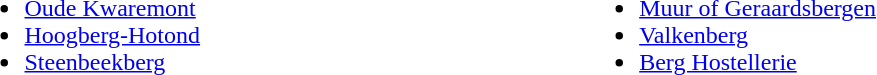<table width=65%>
<tr>
<td valign=top align=left width=25%><br><ul><li><a href='#'>Oude Kwaremont</a></li><li><a href='#'>Hoogberg-Hotond</a></li><li><a href='#'>Steenbeekberg</a></li></ul></td>
<td valign=top align=left width=25%><br><ul><li><a href='#'>Muur of Geraardsbergen</a></li><li><a href='#'>Valkenberg</a></li><li><a href='#'>Berg Hostellerie</a></li></ul></td>
</tr>
</table>
